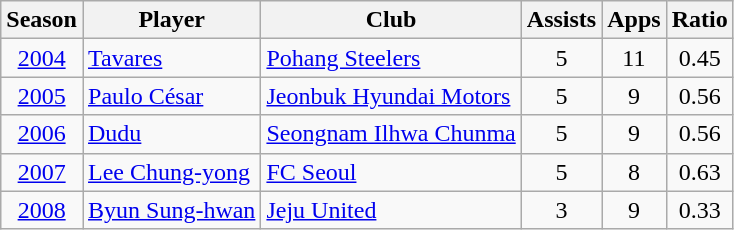<table class="wikitable sortable">
<tr>
<th>Season</th>
<th>Player</th>
<th>Club</th>
<th>Assists</th>
<th>Apps</th>
<th>Ratio</th>
</tr>
<tr>
<td align="center"><a href='#'>2004</a></td>
<td> <a href='#'>Tavares</a></td>
<td><a href='#'>Pohang Steelers</a></td>
<td align=center>5</td>
<td align=center>11</td>
<td align=center>0.45</td>
</tr>
<tr>
<td align="center"><a href='#'>2005</a></td>
<td> <a href='#'>Paulo César</a></td>
<td><a href='#'>Jeonbuk Hyundai Motors</a></td>
<td align=center>5</td>
<td align=center>9</td>
<td align=center>0.56</td>
</tr>
<tr>
<td align="center"><a href='#'>2006</a></td>
<td> <a href='#'>Dudu</a></td>
<td><a href='#'>Seongnam Ilhwa Chunma</a></td>
<td align=center>5</td>
<td align=center>9</td>
<td align=center>0.56</td>
</tr>
<tr>
<td align="center"><a href='#'>2007</a></td>
<td> <a href='#'>Lee Chung-yong</a></td>
<td><a href='#'>FC Seoul</a></td>
<td align=center>5</td>
<td align=center>8</td>
<td align=center>0.63</td>
</tr>
<tr>
<td align="center"><a href='#'>2008</a></td>
<td> <a href='#'>Byun Sung-hwan</a></td>
<td><a href='#'>Jeju United</a></td>
<td align=center>3</td>
<td align=center>9</td>
<td align=center>0.33</td>
</tr>
</table>
